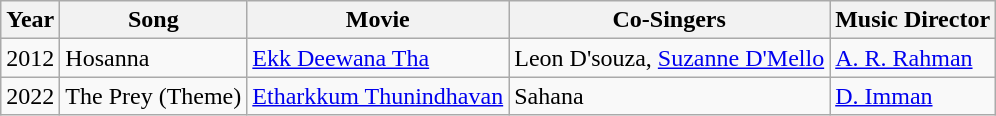<table class= "wikitable">
<tr>
<th>Year</th>
<th>Song</th>
<th>Movie</th>
<th>Co-Singers</th>
<th>Music Director</th>
</tr>
<tr>
<td>2012</td>
<td>Hosanna</td>
<td><a href='#'>Ekk Deewana Tha</a></td>
<td>Leon D'souza, <a href='#'>Suzanne D'Mello</a></td>
<td><a href='#'>A. R. Rahman</a></td>
</tr>
<tr>
<td>2022</td>
<td>The Prey (Theme)</td>
<td><a href='#'>Etharkkum Thunindhavan</a></td>
<td>Sahana</td>
<td><a href='#'>D. Imman</a></td>
</tr>
</table>
